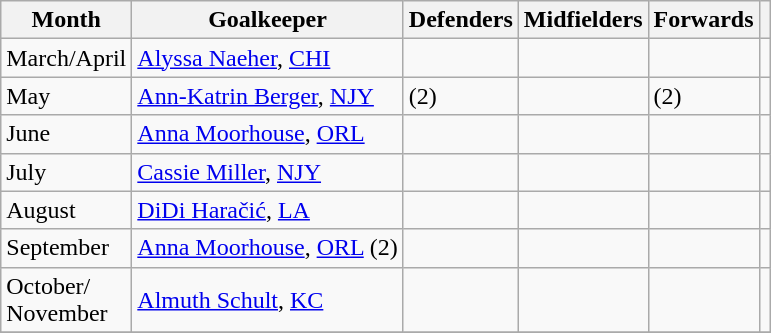<table class="wikitable">
<tr>
<th scope="col">Month</th>
<th scope="col">Goalkeeper</th>
<th scope="col">Defenders</th>
<th scope="col">Midfielders</th>
<th scope="col">Forwards</th>
<th scope="col"></th>
</tr>
<tr>
<td>March/April</td>
<td> <a href='#'>Alyssa Naeher</a>, <a href='#'>CHI</a></td>
<td></td>
<td></td>
<td></td>
<td align="center"></td>
</tr>
<tr>
<td>May</td>
<td> <a href='#'>Ann-Katrin Berger</a>, <a href='#'>NJY</a></td>
<td> (2)</td>
<td></td>
<td> (2)</td>
<td align="center"></td>
</tr>
<tr>
<td>June</td>
<td> <a href='#'>Anna Moorhouse</a>, <a href='#'>ORL</a></td>
<td></td>
<td></td>
<td></td>
<td align="center"></td>
</tr>
<tr>
<td>July</td>
<td> <a href='#'>Cassie Miller</a>, <a href='#'>NJY</a></td>
<td></td>
<td></td>
<td></td>
<td align="center"></td>
</tr>
<tr>
<td>August</td>
<td> <a href='#'>DiDi Haračić</a>, <a href='#'>LA</a></td>
<td></td>
<td></td>
<td></td>
<td align="center"></td>
</tr>
<tr>
<td>September</td>
<td> <a href='#'>Anna Moorhouse</a>, <a href='#'>ORL</a> (2)</td>
<td></td>
<td></td>
<td></td>
<td align="center"></td>
</tr>
<tr>
<td>October/<br>November</td>
<td> <a href='#'>Almuth Schult</a>, <a href='#'>KC</a></td>
<td></td>
<td></td>
<td></td>
<td align="center"></td>
</tr>
<tr>
</tr>
</table>
